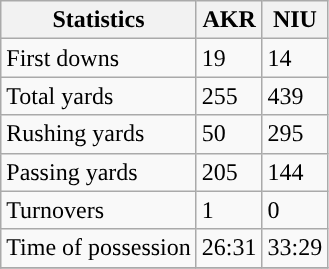<table class="wikitable" style="float: left;">
<tr>
<th>Statistics</th>
<th>AKR</th>
<th>NIU</th>
</tr>
<tr>
<td>First downs</td>
<td>19</td>
<td>14</td>
</tr>
<tr>
<td>Total yards</td>
<td>255</td>
<td>439</td>
</tr>
<tr>
<td>Rushing yards</td>
<td>50</td>
<td>295</td>
</tr>
<tr>
<td>Passing yards</td>
<td>205</td>
<td>144</td>
</tr>
<tr>
<td>Turnovers</td>
<td>1</td>
<td>0</td>
</tr>
<tr>
<td>Time of possession</td>
<td>26:31</td>
<td>33:29</td>
</tr>
<tr>
</tr>
</table>
